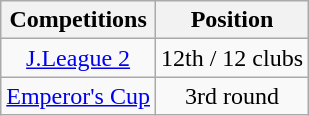<table class="wikitable" style="text-align:center;">
<tr>
<th>Competitions</th>
<th>Position</th>
</tr>
<tr>
<td><a href='#'>J.League 2</a></td>
<td>12th / 12 clubs</td>
</tr>
<tr>
<td><a href='#'>Emperor's Cup</a></td>
<td>3rd round</td>
</tr>
</table>
